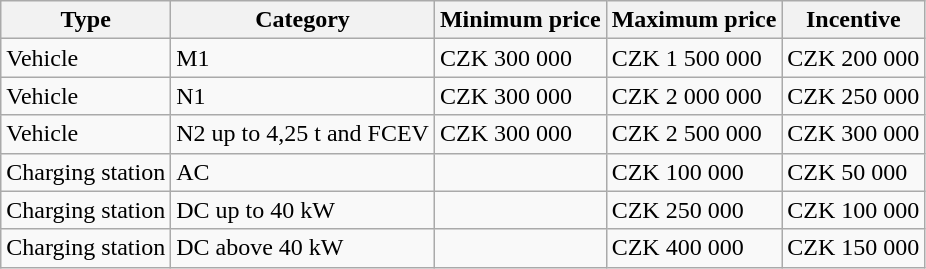<table class="wikitable col3right col4right col5right">
<tr>
<th>Type</th>
<th>Category</th>
<th>Minimum price</th>
<th>Maximum price</th>
<th>Incentive</th>
</tr>
<tr>
<td>Vehicle</td>
<td>M1</td>
<td>CZK 300 000</td>
<td>CZK 1 500 000</td>
<td>CZK 200 000</td>
</tr>
<tr>
<td>Vehicle</td>
<td>N1</td>
<td>CZK 300 000</td>
<td>CZK 2 000 000</td>
<td>CZK 250 000</td>
</tr>
<tr>
<td>Vehicle</td>
<td>N2 up to 4,25 t and FCEV</td>
<td>CZK 300 000</td>
<td>CZK 2 500 000</td>
<td>CZK 300 000</td>
</tr>
<tr>
<td>Charging station</td>
<td>AC</td>
<td></td>
<td>CZK 100 000</td>
<td>CZK 50 000</td>
</tr>
<tr>
<td>Charging station</td>
<td>DC up to 40 kW</td>
<td></td>
<td>CZK 250 000</td>
<td>CZK 100 000</td>
</tr>
<tr>
<td>Charging station</td>
<td>DC above 40 kW</td>
<td></td>
<td>CZK 400 000</td>
<td>CZK 150 000</td>
</tr>
</table>
